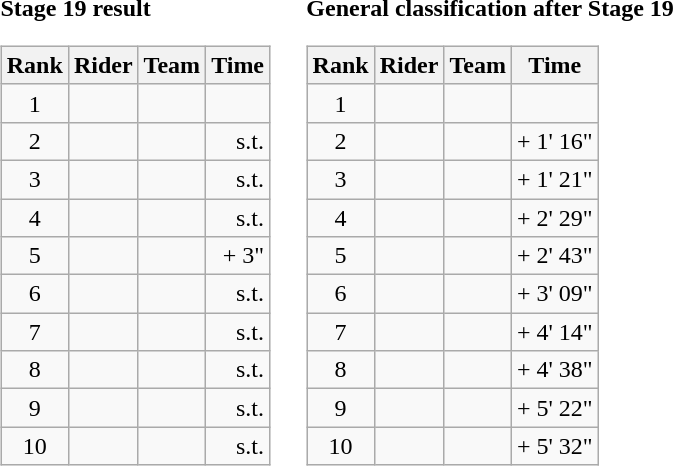<table>
<tr>
<td><strong>Stage 19 result</strong><br><table class="wikitable">
<tr>
<th scope="col">Rank</th>
<th scope="col">Rider</th>
<th scope="col">Team</th>
<th scope="col">Time</th>
</tr>
<tr>
<td style="text-align:center;">1</td>
<td></td>
<td></td>
<td style="text-align:right;"></td>
</tr>
<tr>
<td style="text-align:center;">2</td>
<td></td>
<td></td>
<td style="text-align:right;">s.t.</td>
</tr>
<tr>
<td style="text-align:center;">3</td>
<td></td>
<td></td>
<td style="text-align:right;">s.t.</td>
</tr>
<tr>
<td style="text-align:center;">4</td>
<td></td>
<td></td>
<td style="text-align:right;">s.t.</td>
</tr>
<tr>
<td style="text-align:center;">5</td>
<td></td>
<td></td>
<td style="text-align:right;">+ 3"</td>
</tr>
<tr>
<td style="text-align:center;">6</td>
<td></td>
<td></td>
<td style="text-align:right;">s.t.</td>
</tr>
<tr>
<td style="text-align:center;">7</td>
<td></td>
<td></td>
<td style="text-align:right;">s.t.</td>
</tr>
<tr>
<td style="text-align:center;">8</td>
<td></td>
<td></td>
<td style="text-align:right;">s.t.</td>
</tr>
<tr>
<td style="text-align:center;">9</td>
<td></td>
<td></td>
<td style="text-align:right;">s.t.</td>
</tr>
<tr>
<td style="text-align:center;">10</td>
<td></td>
<td></td>
<td style="text-align:right;">s.t.</td>
</tr>
</table>
</td>
<td></td>
<td><strong>General classification after Stage 19</strong><br><table class="wikitable">
<tr>
<th scope="col">Rank</th>
<th scope="col">Rider</th>
<th scope="col">Team</th>
<th scope="col">Time</th>
</tr>
<tr>
<td style="text-align:center;">1</td>
<td></td>
<td></td>
<td style="text-align:right;"></td>
</tr>
<tr>
<td style="text-align:center;">2</td>
<td></td>
<td></td>
<td style="text-align:right;">+ 1' 16"</td>
</tr>
<tr>
<td style="text-align:center;">3</td>
<td></td>
<td></td>
<td style="text-align:right;">+ 1' 21"</td>
</tr>
<tr>
<td style="text-align:center;">4</td>
<td></td>
<td></td>
<td style="text-align:right;">+ 2' 29"</td>
</tr>
<tr>
<td style="text-align:center;">5</td>
<td></td>
<td></td>
<td style="text-align:right;">+ 2' 43"</td>
</tr>
<tr>
<td style="text-align:center;">6</td>
<td></td>
<td></td>
<td style="text-align:right;">+ 3' 09"</td>
</tr>
<tr>
<td style="text-align:center;">7</td>
<td></td>
<td></td>
<td style="text-align:right;">+ 4' 14"</td>
</tr>
<tr>
<td style="text-align:center;">8</td>
<td></td>
<td></td>
<td style="text-align:right;">+ 4' 38"</td>
</tr>
<tr>
<td style="text-align:center;">9</td>
<td></td>
<td></td>
<td style="text-align:right;">+ 5' 22"</td>
</tr>
<tr>
<td style="text-align:center;">10</td>
<td></td>
<td></td>
<td style="text-align:right;">+ 5' 32"</td>
</tr>
</table>
</td>
</tr>
</table>
